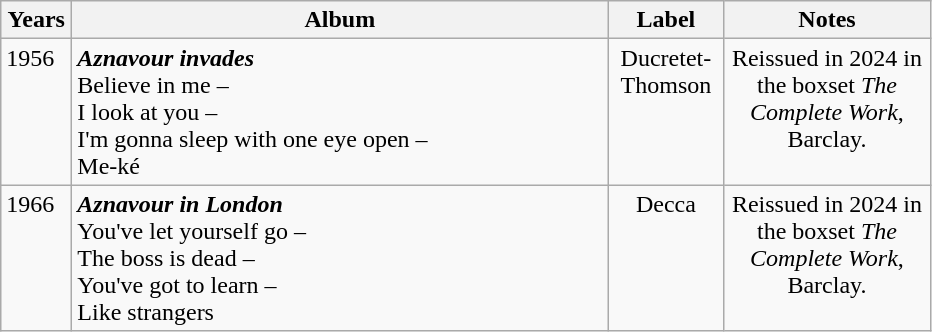<table class="wikitable">
<tr>
<th align="left" valign="top" width="40">Years</th>
<th align="left" valign="top" width="350">Album</th>
<th align="center" valign="top" width="70">Label</th>
<th align="left" valign="top" width="130">Notes</th>
</tr>
<tr>
<td align="left" valign="top">1956</td>
<td align="left" valign="top"><strong><em>Aznavour invades</em></strong><br>Believe in me –<br>I look at you –<br>I'm gonna sleep with one eye open –<br>Me-ké</td>
<td align="center" valign="top">Ducretet-Thomson</td>
<td align="center" valign="top">Reissued in 2024 in the boxset <em>The Complete Work</em>, Barclay.</td>
</tr>
<tr>
<td align="left" valign="top">1966</td>
<td align="left" valign="top"><strong><em>Aznavour in London</em></strong><br>You've let yourself go –<br>The boss is dead –<br>You've got to learn –<br>Like strangers</td>
<td align="center" valign="top">Decca</td>
<td align="center" valign="top">Reissued in 2024 in the boxset <em>The Complete Work</em>, Barclay.</td>
</tr>
</table>
